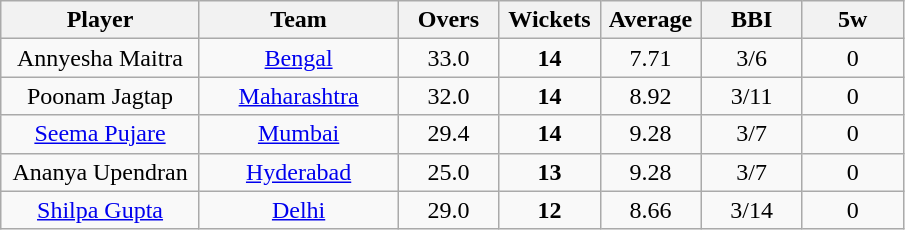<table class="wikitable" style="text-align:center">
<tr>
<th width=125>Player</th>
<th width=125>Team</th>
<th width=60>Overs</th>
<th width=60>Wickets</th>
<th width=60>Average</th>
<th width=60>BBI</th>
<th width=60>5w</th>
</tr>
<tr>
<td>Annyesha Maitra</td>
<td><a href='#'>Bengal</a></td>
<td>33.0</td>
<td><strong>14</strong></td>
<td>7.71</td>
<td>3/6</td>
<td>0</td>
</tr>
<tr>
<td>Poonam Jagtap</td>
<td><a href='#'>Maharashtra</a></td>
<td>32.0</td>
<td><strong>14</strong></td>
<td>8.92</td>
<td>3/11</td>
<td>0</td>
</tr>
<tr>
<td><a href='#'>Seema Pujare</a></td>
<td><a href='#'>Mumbai</a></td>
<td>29.4</td>
<td><strong>14</strong></td>
<td>9.28</td>
<td>3/7</td>
<td>0</td>
</tr>
<tr>
<td>Ananya Upendran</td>
<td><a href='#'>Hyderabad</a></td>
<td>25.0</td>
<td><strong>13</strong></td>
<td>9.28</td>
<td>3/7</td>
<td>0</td>
</tr>
<tr>
<td><a href='#'>Shilpa Gupta</a></td>
<td><a href='#'>Delhi</a></td>
<td>29.0</td>
<td><strong>12</strong></td>
<td>8.66</td>
<td>3/14</td>
<td>0</td>
</tr>
</table>
